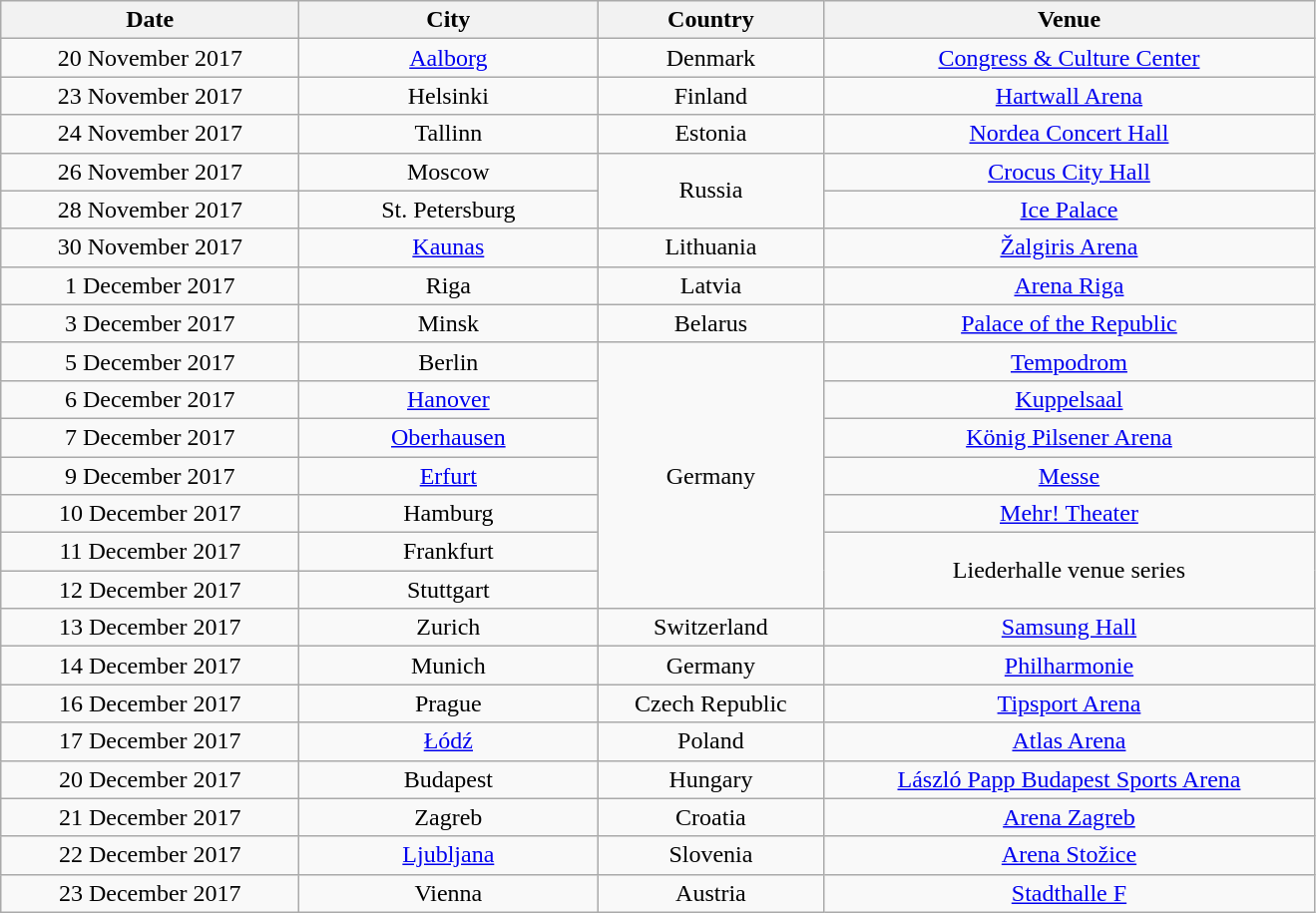<table class="wikitable" style="text-align:center;">
<tr>
<th scope="col" style="width:12em;">Date</th>
<th scope="col" style="width:12em;">City</th>
<th scope="col" style="width:9em;">Country</th>
<th scope="col" style="width:20em;;">Venue</th>
</tr>
<tr>
<td>20 November 2017</td>
<td><a href='#'>Aalborg</a></td>
<td>Denmark</td>
<td><a href='#'>Congress & Culture Center</a></td>
</tr>
<tr>
<td>23 November 2017</td>
<td>Helsinki</td>
<td>Finland</td>
<td><a href='#'>Hartwall Arena</a></td>
</tr>
<tr>
<td>24 November 2017</td>
<td>Tallinn</td>
<td>Estonia</td>
<td><a href='#'>Nordea Concert Hall</a></td>
</tr>
<tr>
<td>26 November 2017</td>
<td>Moscow</td>
<td rowspan="2">Russia</td>
<td><a href='#'>Crocus City Hall</a></td>
</tr>
<tr>
<td>28 November 2017</td>
<td>St. Petersburg</td>
<td><a href='#'>Ice Palace</a></td>
</tr>
<tr>
<td>30 November 2017</td>
<td><a href='#'>Kaunas</a></td>
<td>Lithuania</td>
<td><a href='#'>Žalgiris Arena</a></td>
</tr>
<tr>
<td>1 December 2017</td>
<td>Riga</td>
<td>Latvia</td>
<td><a href='#'>Arena Riga</a></td>
</tr>
<tr>
<td>3 December 2017</td>
<td>Minsk</td>
<td>Belarus</td>
<td><a href='#'>Palace of the Republic</a></td>
</tr>
<tr>
<td>5 December 2017</td>
<td>Berlin</td>
<td rowspan="7">Germany</td>
<td><a href='#'>Tempodrom</a></td>
</tr>
<tr>
<td>6 December 2017</td>
<td><a href='#'>Hanover</a></td>
<td><a href='#'>Kuppelsaal</a></td>
</tr>
<tr>
<td>7 December 2017</td>
<td><a href='#'>Oberhausen</a></td>
<td><a href='#'>König Pilsener Arena</a></td>
</tr>
<tr>
<td>9 December 2017</td>
<td><a href='#'>Erfurt</a></td>
<td><a href='#'>Messe</a></td>
</tr>
<tr>
<td>10 December 2017</td>
<td>Hamburg</td>
<td><a href='#'>Mehr! Theater</a></td>
</tr>
<tr>
<td>11 December 2017</td>
<td>Frankfurt</td>
<td rowspan="2">Liederhalle venue series</td>
</tr>
<tr>
<td>12 December 2017</td>
<td>Stuttgart</td>
</tr>
<tr>
<td>13 December 2017</td>
<td>Zurich</td>
<td>Switzerland</td>
<td><a href='#'>Samsung Hall</a></td>
</tr>
<tr>
<td>14 December 2017</td>
<td>Munich</td>
<td>Germany</td>
<td><a href='#'>Philharmonie</a></td>
</tr>
<tr>
<td>16 December 2017</td>
<td>Prague</td>
<td>Czech Republic</td>
<td><a href='#'>Tipsport Arena</a></td>
</tr>
<tr>
<td>17 December 2017</td>
<td><a href='#'>Łódź</a></td>
<td>Poland</td>
<td><a href='#'>Atlas Arena</a></td>
</tr>
<tr>
<td>20 December 2017</td>
<td>Budapest</td>
<td>Hungary</td>
<td><a href='#'>László Papp Budapest Sports Arena</a></td>
</tr>
<tr>
<td>21 December 2017</td>
<td>Zagreb</td>
<td>Croatia</td>
<td><a href='#'>Arena Zagreb</a></td>
</tr>
<tr>
<td>22 December 2017</td>
<td><a href='#'>Ljubljana</a></td>
<td>Slovenia</td>
<td><a href='#'>Arena Stožice</a></td>
</tr>
<tr>
<td>23 December 2017</td>
<td>Vienna</td>
<td>Austria</td>
<td><a href='#'>Stadthalle F</a></td>
</tr>
</table>
